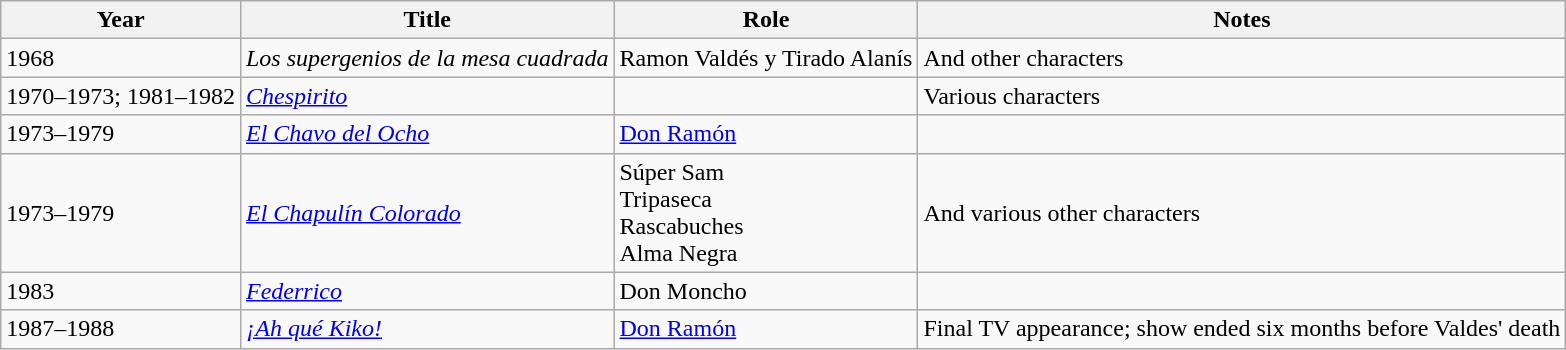<table class="wikitable sortable">
<tr>
<th>Year</th>
<th>Title</th>
<th>Role</th>
<th class="unsortable">Notes</th>
</tr>
<tr>
<td>1968</td>
<td><em>Los supergenios de la mesa cuadrada</em></td>
<td>Ramon Valdés y Tirado Alanís</td>
<td>And other characters</td>
</tr>
<tr>
<td>1970–1973; 1981–1982</td>
<td><em><a href='#'>Chespirito</a></em></td>
<td></td>
<td>Various characters</td>
</tr>
<tr>
<td>1973–1979</td>
<td><em><a href='#'>El Chavo del Ocho</a></em></td>
<td><a href='#'>Don Ramón</a></td>
<td></td>
</tr>
<tr>
<td>1973–1979</td>
<td><em><a href='#'>El Chapulín Colorado</a></em></td>
<td>Súper Sam<br>Tripaseca<br>Rascabuches<br>Alma Negra</td>
<td>And various other characters</td>
</tr>
<tr>
<td>1983</td>
<td><em><a href='#'>Federrico</a></em></td>
<td>Don Moncho</td>
<td></td>
</tr>
<tr>
<td>1987–1988</td>
<td><em><a href='#'>¡Ah qué Kiko!</a></em></td>
<td><a href='#'>Don Ramón</a></td>
<td>Final TV appearance; show ended six months before Valdes' death</td>
</tr>
</table>
